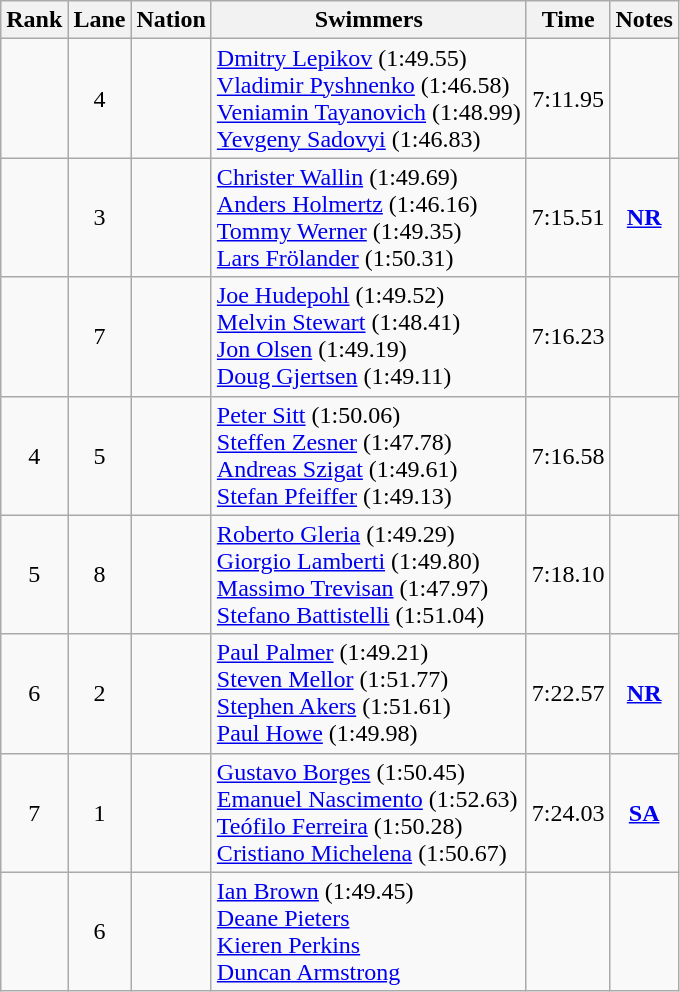<table class="wikitable sortable" style="text-align:center">
<tr>
<th>Rank</th>
<th>Lane</th>
<th>Nation</th>
<th>Swimmers</th>
<th>Time</th>
<th>Notes</th>
</tr>
<tr>
<td></td>
<td>4</td>
<td align=left></td>
<td align=left><a href='#'>Dmitry Lepikov</a> (1:49.55)<br><a href='#'>Vladimir Pyshnenko</a> (1:46.58)<br><a href='#'>Veniamin Tayanovich</a> (1:48.99)<br><a href='#'>Yevgeny Sadovyi</a> (1:46.83)</td>
<td>7:11.95</td>
<td></td>
</tr>
<tr>
<td></td>
<td>3</td>
<td align=left></td>
<td align=left><a href='#'>Christer Wallin</a> (1:49.69)<br><a href='#'>Anders Holmertz</a> (1:46.16)<br><a href='#'>Tommy Werner</a> (1:49.35)<br><a href='#'>Lars Frölander</a> (1:50.31)</td>
<td>7:15.51</td>
<td><strong><a href='#'>NR</a></strong></td>
</tr>
<tr>
<td></td>
<td>7</td>
<td align=left></td>
<td align=left><a href='#'>Joe Hudepohl</a> (1:49.52)<br><a href='#'>Melvin Stewart</a> (1:48.41)<br><a href='#'>Jon Olsen</a> (1:49.19)<br><a href='#'>Doug Gjertsen</a> (1:49.11)</td>
<td>7:16.23</td>
<td></td>
</tr>
<tr>
<td>4</td>
<td>5</td>
<td align=left></td>
<td align=left><a href='#'>Peter Sitt</a> (1:50.06)<br><a href='#'>Steffen Zesner</a> (1:47.78)<br><a href='#'>Andreas Szigat</a> (1:49.61)<br><a href='#'>Stefan Pfeiffer</a> (1:49.13)</td>
<td>7:16.58</td>
<td></td>
</tr>
<tr>
<td>5</td>
<td>8</td>
<td align=left></td>
<td align=left><a href='#'>Roberto Gleria</a> (1:49.29)<br><a href='#'>Giorgio Lamberti</a> (1:49.80)<br><a href='#'>Massimo Trevisan</a> (1:47.97)<br><a href='#'>Stefano Battistelli</a> (1:51.04)</td>
<td>7:18.10</td>
<td></td>
</tr>
<tr>
<td>6</td>
<td>2</td>
<td align=left></td>
<td align=left><a href='#'>Paul Palmer</a> (1:49.21)<br><a href='#'>Steven Mellor</a> (1:51.77)<br><a href='#'>Stephen Akers</a> (1:51.61)<br><a href='#'>Paul Howe</a> (1:49.98)</td>
<td>7:22.57</td>
<td><strong><a href='#'>NR</a></strong></td>
</tr>
<tr>
<td>7</td>
<td>1</td>
<td align=left></td>
<td align=left><a href='#'>Gustavo Borges</a> (1:50.45)<br><a href='#'>Emanuel Nascimento</a> (1:52.63)<br><a href='#'>Teófilo Ferreira</a> (1:50.28)<br><a href='#'>Cristiano Michelena</a> (1:50.67)</td>
<td>7:24.03</td>
<td><strong><a href='#'>SA</a></strong></td>
</tr>
<tr>
<td></td>
<td>6</td>
<td align=left></td>
<td align=left><a href='#'>Ian Brown</a> (1:49.45)<br><a href='#'>Deane Pieters</a><br><a href='#'>Kieren Perkins</a><br><a href='#'>Duncan Armstrong</a></td>
<td></td>
<td></td>
</tr>
</table>
